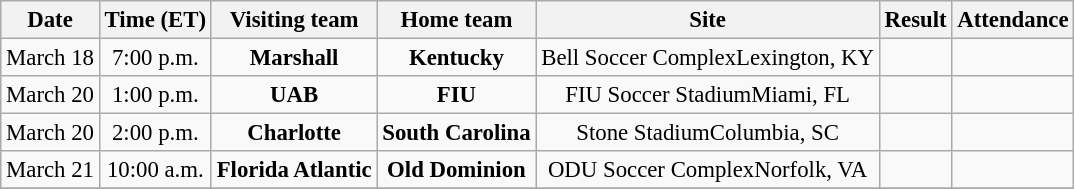<table class="wikitable" style="font-size:95%; text-align: center;">
<tr>
<th>Date</th>
<th>Time (ET)</th>
<th>Visiting team</th>
<th>Home team</th>
<th>Site</th>
<th>Result</th>
<th>Attendance</th>
</tr>
<tr>
<td>March 18</td>
<td>7:00 p.m.</td>
<td><strong>Marshall</strong></td>
<td><strong>Kentucky</strong></td>
<td>Bell Soccer ComplexLexington, KY</td>
<td></td>
<td></td>
</tr>
<tr>
<td>March 20</td>
<td>1:00 p.m.</td>
<td><strong>UAB</strong></td>
<td><strong>FIU</strong></td>
<td>FIU Soccer StadiumMiami, FL</td>
<td></td>
<td></td>
</tr>
<tr>
<td>March 20</td>
<td>2:00 p.m.</td>
<td><strong>Charlotte</strong></td>
<td><strong>South Carolina</strong></td>
<td>Stone StadiumColumbia, SC</td>
<td></td>
<td></td>
</tr>
<tr>
<td>March 21</td>
<td>10:00 a.m.</td>
<td><strong>Florida Atlantic</strong></td>
<td><strong>Old Dominion</strong></td>
<td>ODU Soccer ComplexNorfolk, VA</td>
<td></td>
<td></td>
</tr>
<tr>
</tr>
</table>
